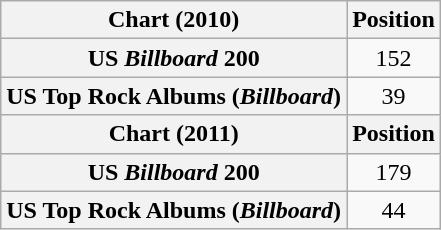<table class="wikitable plainrowheaders" style="text-align:center">
<tr>
<th scope="col">Chart (2010)</th>
<th scope="col">Position</th>
</tr>
<tr>
<th scope="row">US <em>Billboard</em> 200</th>
<td>152</td>
</tr>
<tr>
<th scope="row">US Top Rock Albums (<em>Billboard</em>)</th>
<td>39</td>
</tr>
<tr>
<th scope="col">Chart (2011)</th>
<th scope="col">Position</th>
</tr>
<tr>
<th scope="row">US <em>Billboard</em> 200</th>
<td>179</td>
</tr>
<tr>
<th scope="row">US Top Rock Albums (<em>Billboard</em>)</th>
<td>44</td>
</tr>
</table>
